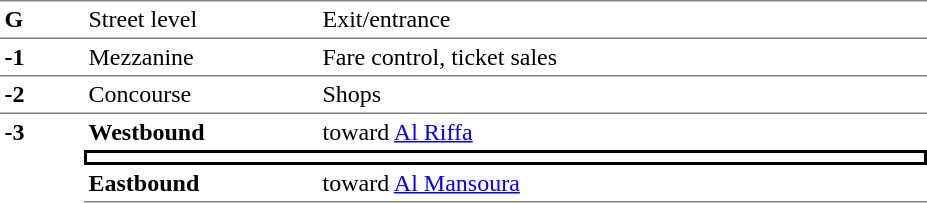<table table border=0 cellspacing=0 cellpadding=3>
<tr>
<td style="border-top:solid 1px gray; border-bottom:solid 1px gray; vertical-align:top;" width=50><strong>G</strong></td>
<td style="border-top:solid 1px gray; border-bottom:solid 1px gray; vertical-align:top;" width=150>Street level</td>
<td style="border-top:solid 1px gray; border-bottom:solid 1px gray; vertical-align:top;" colspan=2 width=400>Exit/entrance</td>
</tr>
<tr>
<td style="vertical-align:top; border-bottom:solid 1px gray;"><strong>-1</strong></td>
<td style="vertical-align:top; border-bottom:solid 1px gray;">Mezzanine</td>
<td style="vertical-align:top; border-bottom:solid 1px gray;" colspan=2>Fare control, ticket sales</td>
</tr>
<tr>
<td style="vertical-align:top;"><strong>-2</strong></td>
<td style="vertical-align:top;">Concourse</td>
<td style="vertical-align:top;" colspan=2>Shops</td>
</tr>
<tr>
<td rowspan=9 style="border-top:solid 1px gray; vertical-align:top;"><strong>-3</strong></td>
<td style="border-bottom:solid 0px gray; border-top:solid 1px gray;"><strong>Westbound</strong></td>
<td style="border-bottom:solid 0px gray; border-top:solid 1px gray;"> toward <a href='#'>Al Riffa</a></td>
</tr>
<tr>
<td style="border-top:solid 2px black;border-right:solid 2px black;border-left:solid 2px black;border-bottom:solid 2px black;text-align:center;" colspan=2></td>
</tr>
<tr>
<td style="border-bottom:solid 1px gray;"><strong>Eastbound</strong></td>
<td style="border-bottom:solid 1px gray;"> toward <a href='#'>Al Mansoura</a></td>
</tr>
</table>
